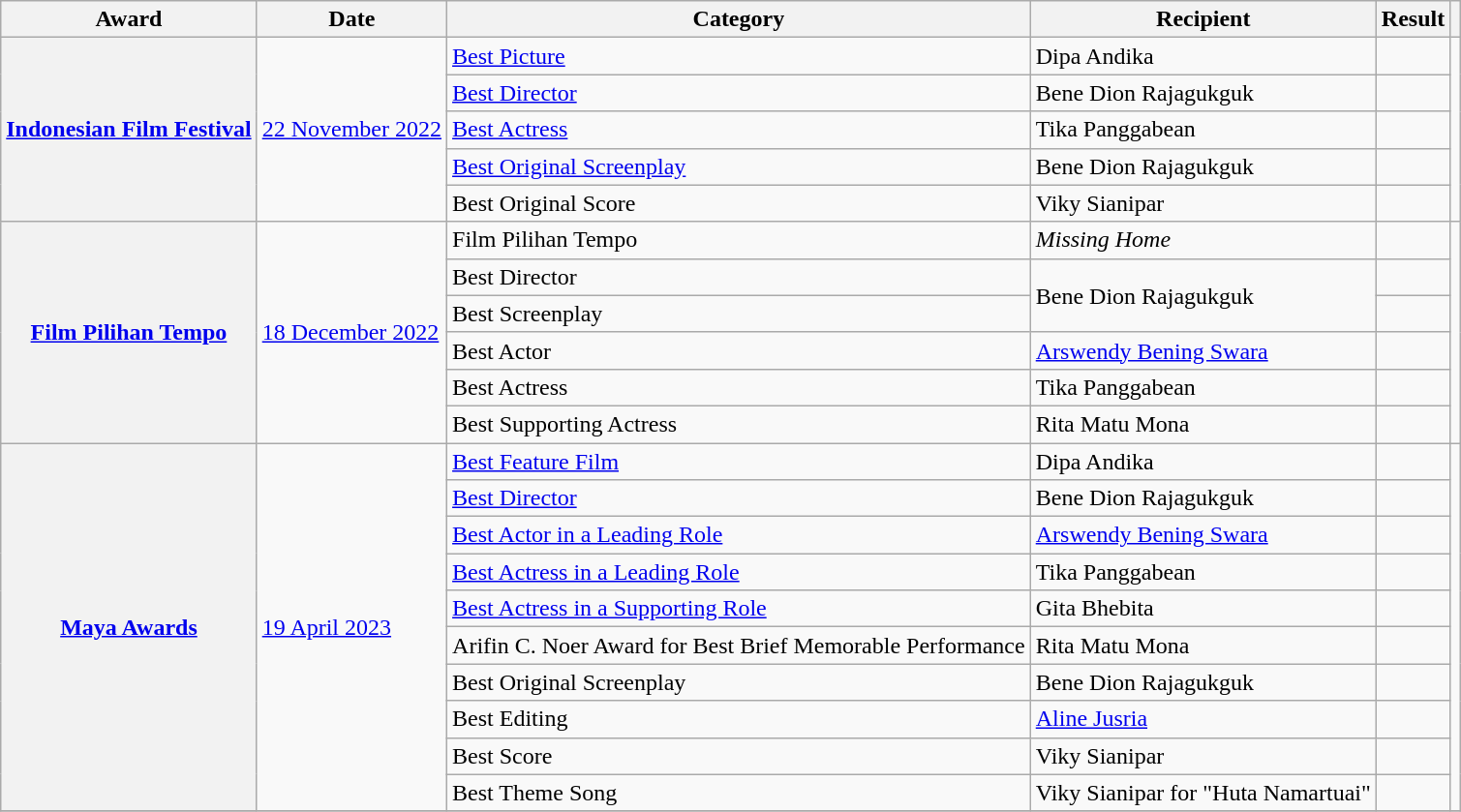<table class="wikitable sortable plainrowheaders">
<tr>
<th>Award</th>
<th>Date</th>
<th>Category</th>
<th>Recipient</th>
<th>Result</th>
<th></th>
</tr>
<tr>
<th scope="row" rowspan="5"><a href='#'>Indonesian Film Festival</a></th>
<td rowspan="5"><a href='#'>22 November 2022</a></td>
<td><a href='#'>Best Picture</a></td>
<td>Dipa Andika</td>
<td></td>
<td align="center" rowspan="5"></td>
</tr>
<tr>
<td><a href='#'>Best Director</a></td>
<td>Bene Dion Rajagukguk</td>
<td></td>
</tr>
<tr>
<td><a href='#'>Best Actress</a></td>
<td>Tika Panggabean</td>
<td></td>
</tr>
<tr>
<td><a href='#'>Best Original Screenplay</a></td>
<td>Bene Dion Rajagukguk</td>
<td></td>
</tr>
<tr>
<td>Best Original Score</td>
<td>Viky Sianipar</td>
<td></td>
</tr>
<tr>
<th scope="row" rowspan="6"><a href='#'>Film Pilihan Tempo</a></th>
<td rowspan="6"><a href='#'>18 December 2022</a></td>
<td>Film Pilihan Tempo</td>
<td><em>Missing Home</em></td>
<td></td>
<td align="center" rowspan="6"></td>
</tr>
<tr>
<td>Best Director</td>
<td rowspan="2">Bene Dion Rajagukguk</td>
<td></td>
</tr>
<tr>
<td>Best Screenplay</td>
<td></td>
</tr>
<tr>
<td>Best Actor</td>
<td><a href='#'>Arswendy Bening Swara</a></td>
<td></td>
</tr>
<tr>
<td>Best Actress</td>
<td>Tika Panggabean</td>
<td></td>
</tr>
<tr>
<td>Best Supporting Actress</td>
<td>Rita Matu Mona</td>
<td></td>
</tr>
<tr>
<th scope="row" rowspan="10"><a href='#'>Maya Awards</a></th>
<td rowspan="10"><a href='#'>19 April 2023</a></td>
<td><a href='#'>Best Feature Film</a></td>
<td>Dipa Andika</td>
<td></td>
<td rowspan="10" align="center"></td>
</tr>
<tr>
<td><a href='#'>Best Director</a></td>
<td>Bene Dion Rajagukguk</td>
<td></td>
</tr>
<tr>
<td><a href='#'>Best Actor in a Leading Role</a></td>
<td><a href='#'>Arswendy Bening Swara</a></td>
<td></td>
</tr>
<tr>
<td><a href='#'>Best Actress in a Leading Role</a></td>
<td>Tika Panggabean</td>
<td></td>
</tr>
<tr>
<td><a href='#'>Best Actress in a Supporting Role</a></td>
<td>Gita Bhebita</td>
<td></td>
</tr>
<tr>
<td>Arifin C. Noer Award for Best Brief Memorable Performance</td>
<td>Rita Matu Mona</td>
<td></td>
</tr>
<tr>
<td>Best Original Screenplay</td>
<td>Bene Dion Rajagukguk</td>
<td></td>
</tr>
<tr>
<td>Best Editing</td>
<td><a href='#'>Aline Jusria</a></td>
<td></td>
</tr>
<tr>
<td>Best Score</td>
<td>Viky Sianipar</td>
<td></td>
</tr>
<tr>
<td>Best Theme Song</td>
<td>Viky Sianipar for "Huta Namartuai"</td>
<td></td>
</tr>
<tr>
</tr>
</table>
